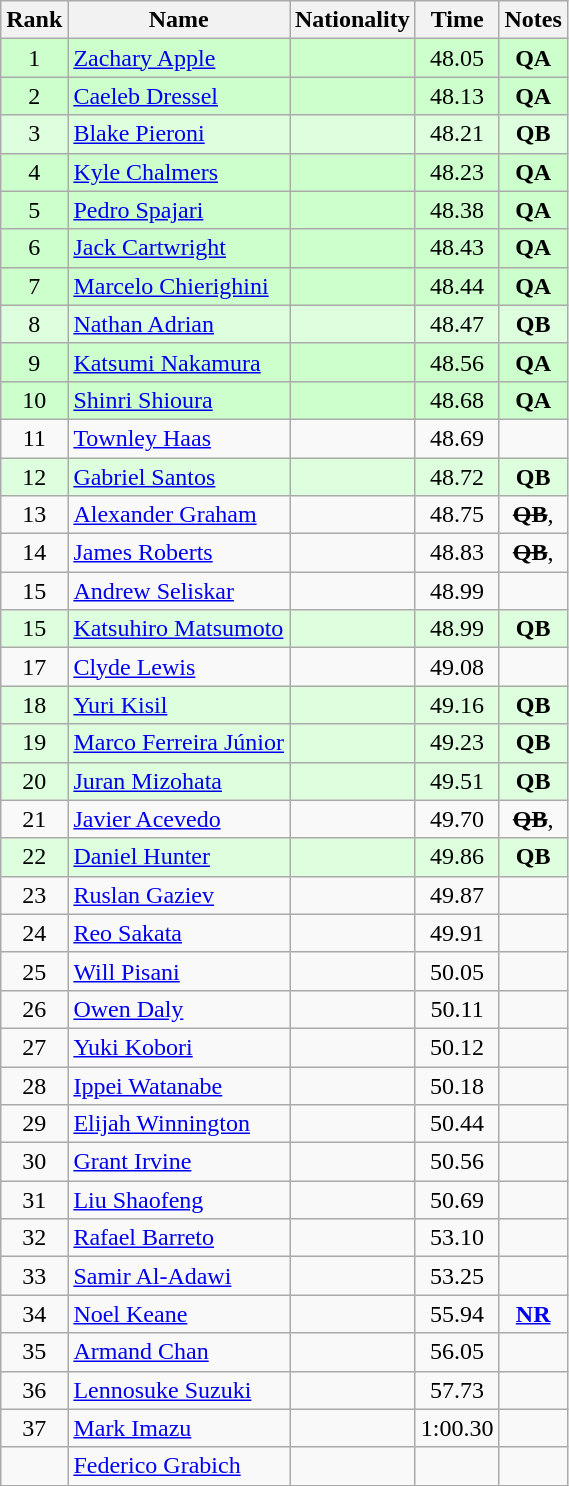<table class="wikitable sortable" style="text-align:center">
<tr>
<th>Rank</th>
<th>Name</th>
<th>Nationality</th>
<th>Time</th>
<th>Notes</th>
</tr>
<tr bgcolor=ccffcc>
<td>1</td>
<td align=left><a href='#'>Zachary Apple</a></td>
<td align=left></td>
<td>48.05</td>
<td><strong>QA</strong></td>
</tr>
<tr bgcolor=ccffcc>
<td>2</td>
<td align=left><a href='#'>Caeleb Dressel</a></td>
<td align=left></td>
<td>48.13</td>
<td><strong>QA</strong></td>
</tr>
<tr bgcolor=ddffdd>
<td>3</td>
<td align=left><a href='#'>Blake Pieroni</a></td>
<td align=left></td>
<td>48.21</td>
<td><strong>QB</strong></td>
</tr>
<tr bgcolor=ccffcc>
<td>4</td>
<td align=left><a href='#'>Kyle Chalmers</a></td>
<td align=left></td>
<td>48.23</td>
<td><strong>QA</strong></td>
</tr>
<tr bgcolor=ccffcc>
<td>5</td>
<td align=left><a href='#'>Pedro Spajari</a></td>
<td align=left></td>
<td>48.38</td>
<td><strong>QA</strong></td>
</tr>
<tr bgcolor=ccffcc>
<td>6</td>
<td align=left><a href='#'>Jack Cartwright</a></td>
<td align=left></td>
<td>48.43</td>
<td><strong>QA</strong></td>
</tr>
<tr bgcolor=ccffcc>
<td>7</td>
<td align=left><a href='#'>Marcelo Chierighini</a></td>
<td align=left></td>
<td>48.44</td>
<td><strong>QA</strong></td>
</tr>
<tr bgcolor=ddffdd>
<td>8</td>
<td align=left><a href='#'>Nathan Adrian</a></td>
<td align=left></td>
<td>48.47</td>
<td><strong>QB</strong></td>
</tr>
<tr bgcolor=ccffcc>
<td>9</td>
<td align=left><a href='#'>Katsumi Nakamura</a></td>
<td align=left></td>
<td>48.56</td>
<td><strong>QA</strong></td>
</tr>
<tr bgcolor=ccffcc>
<td>10</td>
<td align=left><a href='#'>Shinri Shioura</a></td>
<td align=left></td>
<td>48.68</td>
<td><strong>QA</strong></td>
</tr>
<tr>
<td>11</td>
<td align=left><a href='#'>Townley Haas</a></td>
<td align=left></td>
<td>48.69</td>
<td></td>
</tr>
<tr bgcolor=ddffdd>
<td>12</td>
<td align=left><a href='#'>Gabriel Santos</a></td>
<td align=left></td>
<td>48.72</td>
<td><strong>QB</strong></td>
</tr>
<tr>
<td>13</td>
<td align=left><a href='#'>Alexander Graham</a></td>
<td align=left></td>
<td>48.75</td>
<td><s><strong>QB</strong></s>, </td>
</tr>
<tr>
<td>14</td>
<td align=left><a href='#'>James Roberts</a></td>
<td align=left></td>
<td>48.83</td>
<td><s><strong>QB</strong></s>, </td>
</tr>
<tr>
<td>15</td>
<td align=left><a href='#'>Andrew Seliskar</a></td>
<td align=left></td>
<td>48.99</td>
<td></td>
</tr>
<tr bgcolor=ddffdd>
<td>15</td>
<td align=left><a href='#'>Katsuhiro Matsumoto</a></td>
<td align=left></td>
<td>48.99</td>
<td><strong>QB</strong></td>
</tr>
<tr>
<td>17</td>
<td align=left><a href='#'>Clyde Lewis</a></td>
<td align=left></td>
<td>49.08</td>
<td></td>
</tr>
<tr bgcolor=ddffdd>
<td>18</td>
<td align=left><a href='#'>Yuri Kisil</a></td>
<td align=left></td>
<td>49.16</td>
<td><strong>QB</strong></td>
</tr>
<tr bgcolor=ddffdd>
<td>19</td>
<td align=left><a href='#'>Marco Ferreira Júnior</a></td>
<td align=left></td>
<td>49.23</td>
<td><strong>QB</strong></td>
</tr>
<tr bgcolor=ddffdd>
<td>20</td>
<td align=left><a href='#'>Juran Mizohata</a></td>
<td align=left></td>
<td>49.51</td>
<td><strong>QB</strong></td>
</tr>
<tr>
<td>21</td>
<td align=left><a href='#'>Javier Acevedo</a></td>
<td align=left></td>
<td>49.70</td>
<td><s><strong>QB</strong></s>, </td>
</tr>
<tr bgcolor=ddffdd>
<td>22</td>
<td align=left><a href='#'>Daniel Hunter</a></td>
<td align=left></td>
<td>49.86</td>
<td><strong>QB</strong></td>
</tr>
<tr>
<td>23</td>
<td align=left><a href='#'>Ruslan Gaziev</a></td>
<td align=left></td>
<td>49.87</td>
<td></td>
</tr>
<tr>
<td>24</td>
<td align=left><a href='#'>Reo Sakata</a></td>
<td align=left></td>
<td>49.91</td>
<td></td>
</tr>
<tr>
<td>25</td>
<td align=left><a href='#'>Will Pisani</a></td>
<td align=left></td>
<td>50.05</td>
<td></td>
</tr>
<tr>
<td>26</td>
<td align=left><a href='#'>Owen Daly</a></td>
<td align=left></td>
<td>50.11</td>
<td></td>
</tr>
<tr>
<td>27</td>
<td align=left><a href='#'>Yuki Kobori</a></td>
<td align=left></td>
<td>50.12</td>
<td></td>
</tr>
<tr>
<td>28</td>
<td align=left><a href='#'>Ippei Watanabe</a></td>
<td align=left></td>
<td>50.18</td>
<td></td>
</tr>
<tr>
<td>29</td>
<td align=left><a href='#'>Elijah Winnington</a></td>
<td align=left></td>
<td>50.44</td>
<td></td>
</tr>
<tr>
<td>30</td>
<td align=left><a href='#'>Grant Irvine</a></td>
<td align=left></td>
<td>50.56</td>
<td></td>
</tr>
<tr>
<td>31</td>
<td align=left><a href='#'>Liu Shaofeng</a></td>
<td align=left></td>
<td>50.69</td>
<td></td>
</tr>
<tr>
<td>32</td>
<td align=left><a href='#'>Rafael Barreto</a></td>
<td align=left></td>
<td>53.10</td>
<td></td>
</tr>
<tr>
<td>33</td>
<td align=left><a href='#'>Samir Al-Adawi</a></td>
<td align=left></td>
<td>53.25</td>
<td></td>
</tr>
<tr>
<td>34</td>
<td align=left><a href='#'>Noel Keane</a></td>
<td align=left></td>
<td>55.94</td>
<td><strong><a href='#'>NR</a></strong></td>
</tr>
<tr>
<td>35</td>
<td align=left><a href='#'>Armand Chan</a></td>
<td align=left></td>
<td>56.05</td>
<td></td>
</tr>
<tr>
<td>36</td>
<td align=left><a href='#'>Lennosuke Suzuki</a></td>
<td align=left></td>
<td>57.73</td>
<td></td>
</tr>
<tr>
<td>37</td>
<td align=left><a href='#'>Mark Imazu</a></td>
<td align=left></td>
<td>1:00.30</td>
<td></td>
</tr>
<tr>
<td></td>
<td align=left><a href='#'>Federico Grabich</a></td>
<td align=left></td>
<td></td>
<td></td>
</tr>
</table>
